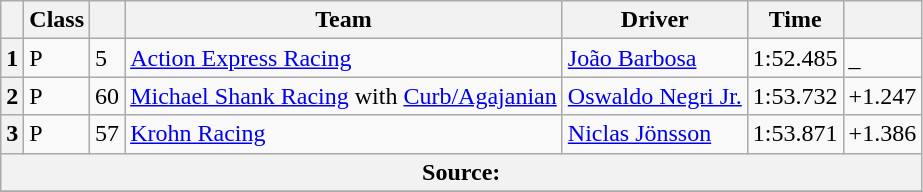<table class="wikitable">
<tr>
<th scope="col"></th>
<th scope="col">Class</th>
<th scope="col"></th>
<th scope="col">Team</th>
<th scope="col">Driver</th>
<th scope="col">Time</th>
<th scope="col"></th>
</tr>
<tr>
<th scope="row">1</th>
<td>P</td>
<td>5</td>
<td><a href='#'>Action Express Racing</a></td>
<td><a href='#'>João Barbosa</a></td>
<td>1:52.485</td>
<td>_</td>
</tr>
<tr>
<th scope="row">2</th>
<td>P</td>
<td>60</td>
<td><a href='#'>Michael Shank Racing</a> with <a href='#'>Curb/Agajanian</a></td>
<td><a href='#'>Oswaldo Negri Jr.</a></td>
<td>1:53.732</td>
<td>+1.247</td>
</tr>
<tr>
<th scope="row">3</th>
<td>P</td>
<td>57</td>
<td><a href='#'>Krohn Racing</a></td>
<td><a href='#'>Niclas Jönsson</a></td>
<td>1:53.871</td>
<td>+1.386</td>
</tr>
<tr>
<th colspan="7">Source:</th>
</tr>
<tr>
</tr>
</table>
